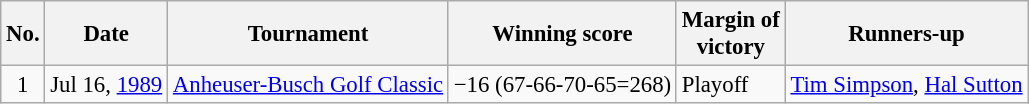<table class="wikitable" style="font-size:95%;">
<tr>
<th>No.</th>
<th>Date</th>
<th>Tournament</th>
<th>Winning score</th>
<th>Margin of<br>victory</th>
<th>Runners-up</th>
</tr>
<tr>
<td align=center>1</td>
<td align=right>Jul 16, <a href='#'>1989</a></td>
<td><a href='#'>Anheuser-Busch Golf Classic</a></td>
<td>−16 (67-66-70-65=268)</td>
<td>Playoff</td>
<td> <a href='#'>Tim Simpson</a>,  <a href='#'>Hal Sutton</a></td>
</tr>
</table>
